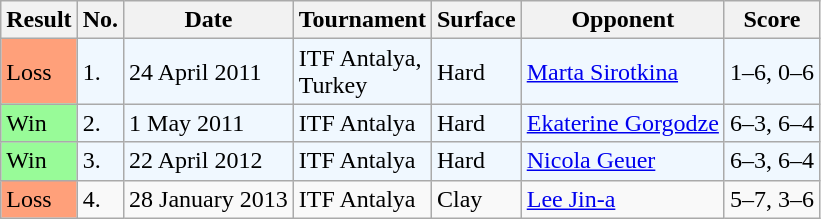<table class="sortable wikitable">
<tr>
<th>Result</th>
<th>No.</th>
<th>Date</th>
<th>Tournament</th>
<th>Surface</th>
<th>Opponent</th>
<th class="unsortable">Score</th>
</tr>
<tr style="background:#f0f8ff;">
<td style="background:#ffa07a;">Loss</td>
<td>1.</td>
<td>24 April 2011</td>
<td>ITF Antalya, <br>Turkey</td>
<td>Hard</td>
<td> <a href='#'>Marta Sirotkina</a></td>
<td>1–6, 0–6</td>
</tr>
<tr style="background:#f0f8ff;">
<td bgcolor="98FB98">Win</td>
<td>2.</td>
<td>1 May 2011</td>
<td>ITF Antalya</td>
<td>Hard</td>
<td> <a href='#'>Ekaterine Gorgodze</a></td>
<td>6–3, 6–4</td>
</tr>
<tr style="background:#f0f8ff;">
<td bgcolor="98FB98">Win</td>
<td>3.</td>
<td>22 April 2012</td>
<td>ITF Antalya</td>
<td>Hard</td>
<td> <a href='#'>Nicola Geuer</a></td>
<td>6–3, 6–4</td>
</tr>
<tr>
<td style="background:#ffa07a;">Loss</td>
<td>4.</td>
<td>28 January 2013</td>
<td>ITF Antalya</td>
<td>Clay</td>
<td> <a href='#'>Lee Jin-a</a></td>
<td>5–7, 3–6</td>
</tr>
</table>
